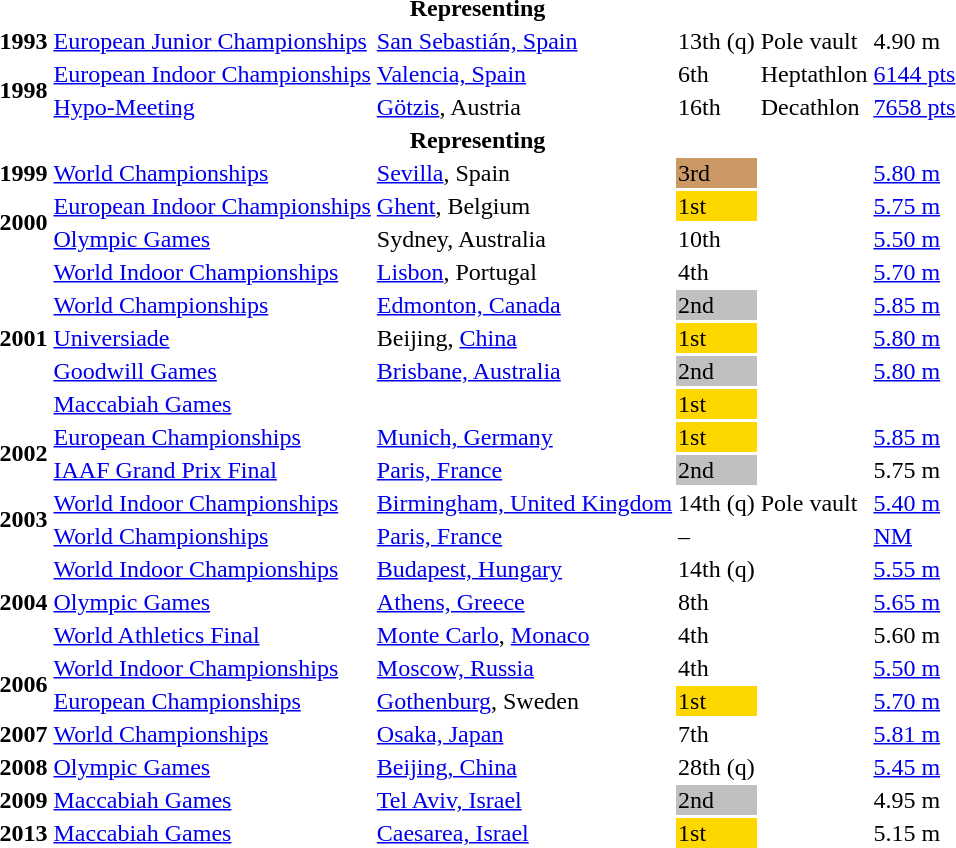<table>
<tr>
<th colspan=6>Representing </th>
</tr>
<tr>
<th>1993</th>
<td><a href='#'>European Junior Championships</a></td>
<td><a href='#'>San Sebastián, Spain</a></td>
<td>13th (q)</td>
<td>Pole vault</td>
<td>4.90 m</td>
</tr>
<tr>
<th rowspan=2>1998</th>
<td><a href='#'>European Indoor Championships</a></td>
<td><a href='#'>Valencia, Spain</a></td>
<td>6th</td>
<td>Heptathlon</td>
<td><a href='#'>6144 pts</a></td>
</tr>
<tr>
<td><a href='#'>Hypo-Meeting</a></td>
<td><a href='#'>Götzis</a>, Austria</td>
<td>16th</td>
<td>Decathlon</td>
<td><a href='#'>7658 pts</a></td>
</tr>
<tr>
<th colspan=6>Representing </th>
</tr>
<tr>
<th>1999</th>
<td><a href='#'>World Championships</a></td>
<td><a href='#'>Sevilla</a>, Spain</td>
<td bgcolor=#c96>3rd</td>
<td rowspan=21>Pole vault</td>
<td><a href='#'>5.80 m</a></td>
</tr>
<tr>
<th rowspan=2>2000</th>
<td><a href='#'>European Indoor Championships</a></td>
<td><a href='#'>Ghent</a>, Belgium</td>
<td bgcolor=gold>1st</td>
<td><a href='#'>5.75 m</a></td>
</tr>
<tr>
<td><a href='#'>Olympic Games</a></td>
<td>Sydney, Australia</td>
<td>10th</td>
<td><a href='#'>5.50 m</a></td>
</tr>
<tr>
<th rowspan=5>2001</th>
<td><a href='#'>World Indoor Championships</a></td>
<td><a href='#'>Lisbon</a>, Portugal</td>
<td>4th</td>
<td><a href='#'>5.70 m</a></td>
</tr>
<tr>
<td><a href='#'>World Championships</a></td>
<td><a href='#'>Edmonton, Canada</a></td>
<td bgcolor=silver>2nd</td>
<td><a href='#'>5.85 m</a></td>
</tr>
<tr>
<td><a href='#'>Universiade</a></td>
<td>Beijing, <a href='#'>China</a></td>
<td bgcolor=gold>1st</td>
<td><a href='#'>5.80 m</a></td>
</tr>
<tr>
<td><a href='#'>Goodwill Games</a></td>
<td><a href='#'>Brisbane, Australia</a></td>
<td bgcolor=silver>2nd</td>
<td><a href='#'>5.80 m</a></td>
</tr>
<tr>
<td><a href='#'>Maccabiah Games</a></td>
<td></td>
<td bgcolor=gold>1st</td>
<td></td>
</tr>
<tr>
<th rowspan=2>2002</th>
<td><a href='#'>European Championships</a></td>
<td><a href='#'>Munich, Germany</a></td>
<td bgcolor=gold>1st</td>
<td><a href='#'>5.85 m</a></td>
</tr>
<tr>
<td><a href='#'>IAAF Grand Prix Final</a></td>
<td><a href='#'>Paris, France</a></td>
<td bgcolor=silver>2nd</td>
<td>5.75 m</td>
</tr>
<tr>
<th rowspan=2>2003</th>
<td><a href='#'>World Indoor Championships</a></td>
<td><a href='#'>Birmingham, United Kingdom</a></td>
<td>14th (q)</td>
<td><a href='#'>5.40 m</a></td>
</tr>
<tr>
<td><a href='#'>World Championships</a></td>
<td><a href='#'>Paris, France</a></td>
<td>–</td>
<td><a href='#'>NM</a></td>
</tr>
<tr>
<th rowspan=3>2004</th>
<td><a href='#'>World Indoor Championships</a></td>
<td><a href='#'>Budapest, Hungary</a></td>
<td>14th (q)</td>
<td><a href='#'>5.55 m</a></td>
</tr>
<tr>
<td><a href='#'>Olympic Games</a></td>
<td><a href='#'>Athens, Greece</a></td>
<td>8th</td>
<td><a href='#'>5.65 m</a></td>
</tr>
<tr>
<td><a href='#'>World Athletics Final</a></td>
<td><a href='#'>Monte Carlo</a>, <a href='#'>Monaco</a></td>
<td>4th</td>
<td>5.60 m</td>
</tr>
<tr>
<th rowspan=2>2006</th>
<td><a href='#'>World Indoor Championships</a></td>
<td><a href='#'>Moscow, Russia</a></td>
<td>4th</td>
<td><a href='#'>5.50 m</a></td>
</tr>
<tr>
<td><a href='#'>European Championships</a></td>
<td><a href='#'>Gothenburg</a>, Sweden</td>
<td bgcolor=gold>1st</td>
<td><a href='#'>5.70 m</a></td>
</tr>
<tr>
<th>2007</th>
<td><a href='#'>World Championships</a></td>
<td><a href='#'>Osaka, Japan</a></td>
<td>7th</td>
<td><a href='#'>5.81 m</a></td>
</tr>
<tr>
<th>2008</th>
<td><a href='#'>Olympic Games</a></td>
<td><a href='#'>Beijing, China</a></td>
<td>28th (q)</td>
<td><a href='#'>5.45 m</a></td>
</tr>
<tr>
<th>2009</th>
<td><a href='#'>Maccabiah Games</a></td>
<td><a href='#'>Tel Aviv, Israel</a></td>
<td bgcolor=silver>2nd</td>
<td>4.95 m</td>
</tr>
<tr>
<th>2013</th>
<td><a href='#'>Maccabiah Games</a></td>
<td><a href='#'>Caesarea, Israel</a></td>
<td bgcolor=gold>1st</td>
<td>5.15 m</td>
</tr>
</table>
